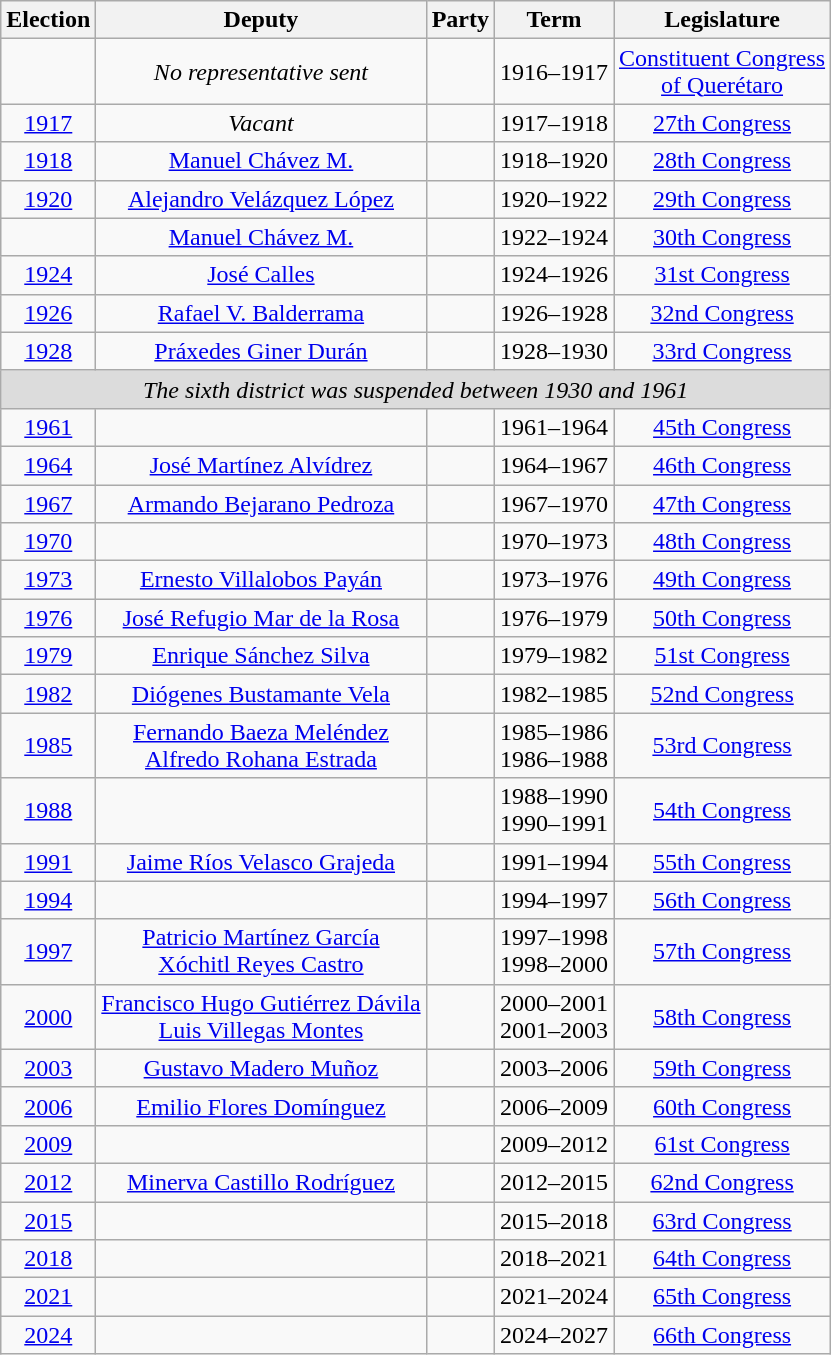<table class="wikitable sortable" style="text-align: center">
<tr>
<th>Election</th>
<th class="unsortable">Deputy</th>
<th class="unsortable">Party</th>
<th class="unsortable">Term</th>
<th class="unsortable">Legislature</th>
</tr>
<tr>
<td></td>
<td><em>No representative sent</em></td>
<td></td>
<td>1916–1917</td>
<td><a href='#'>Constituent Congress<br>of Querétaro</a></td>
</tr>
<tr>
<td><a href='#'>1917</a></td>
<td><em>Vacant</em></td>
<td></td>
<td>1917–1918</td>
<td><a href='#'>27th Congress</a></td>
</tr>
<tr>
<td><a href='#'>1918</a></td>
<td><a href='#'>Manuel Chávez M.</a></td>
<td></td>
<td>1918–1920</td>
<td><a href='#'>28th Congress</a></td>
</tr>
<tr>
<td><a href='#'>1920</a></td>
<td><a href='#'>Alejandro Velázquez López</a></td>
<td></td>
<td>1920–1922</td>
<td><a href='#'>29th Congress</a></td>
</tr>
<tr>
<td></td>
<td><a href='#'>Manuel Chávez M.</a></td>
<td></td>
<td>1922–1924</td>
<td><a href='#'>30th Congress</a></td>
</tr>
<tr>
<td><a href='#'>1924</a></td>
<td><a href='#'>José Calles</a></td>
<td></td>
<td>1924–1926</td>
<td><a href='#'>31st Congress</a></td>
</tr>
<tr>
<td><a href='#'>1926</a></td>
<td><a href='#'>Rafael V. Balderrama</a></td>
<td></td>
<td>1926–1928</td>
<td><a href='#'>32nd Congress</a></td>
</tr>
<tr>
<td><a href='#'>1928</a></td>
<td><a href='#'>Práxedes Giner Durán</a></td>
<td></td>
<td>1928–1930</td>
<td><a href='#'>33rd Congress</a></td>
</tr>
<tr align=center style="background:Gainsboro;">
<td colspan=5> <em>The sixth district was suspended between 1930 and 1961</em></td>
</tr>
<tr>
<td><a href='#'>1961</a></td>
<td></td>
<td></td>
<td>1961–1964</td>
<td><a href='#'>45th Congress</a></td>
</tr>
<tr>
<td><a href='#'>1964</a></td>
<td><a href='#'>José Martínez Alvídrez</a></td>
<td></td>
<td>1964–1967</td>
<td><a href='#'>46th Congress</a></td>
</tr>
<tr>
<td><a href='#'>1967</a></td>
<td><a href='#'>Armando Bejarano Pedroza</a></td>
<td></td>
<td>1967–1970</td>
<td><a href='#'>47th Congress</a></td>
</tr>
<tr>
<td><a href='#'>1970</a></td>
<td></td>
<td></td>
<td>1970–1973</td>
<td><a href='#'>48th Congress</a></td>
</tr>
<tr>
<td><a href='#'>1973</a></td>
<td><a href='#'>Ernesto Villalobos Payán</a></td>
<td></td>
<td>1973–1976</td>
<td><a href='#'>49th Congress</a></td>
</tr>
<tr>
<td><a href='#'>1976</a></td>
<td><a href='#'>José Refugio Mar de la Rosa</a></td>
<td></td>
<td>1976–1979</td>
<td><a href='#'>50th Congress</a></td>
</tr>
<tr>
<td><a href='#'>1979</a></td>
<td><a href='#'>Enrique Sánchez Silva</a></td>
<td></td>
<td>1979–1982</td>
<td><a href='#'>51st Congress</a></td>
</tr>
<tr>
<td><a href='#'>1982</a></td>
<td><a href='#'>Diógenes Bustamante Vela</a></td>
<td></td>
<td>1982–1985</td>
<td><a href='#'>52nd Congress</a></td>
</tr>
<tr>
<td><a href='#'>1985</a></td>
<td><a href='#'>Fernando Baeza Meléndez</a><br><a href='#'>Alfredo Rohana Estrada</a></td>
<td></td>
<td>1985–1986<br>1986–1988</td>
<td><a href='#'>53rd Congress</a></td>
</tr>
<tr>
<td><a href='#'>1988</a></td>
<td><br></td>
<td></td>
<td>1988–1990 <br>1990–1991</td>
<td><a href='#'>54th Congress</a></td>
</tr>
<tr>
<td><a href='#'>1991</a></td>
<td><a href='#'>Jaime Ríos Velasco Grajeda</a></td>
<td></td>
<td>1991–1994</td>
<td><a href='#'>55th Congress</a></td>
</tr>
<tr>
<td><a href='#'>1994</a></td>
<td></td>
<td></td>
<td>1994–1997</td>
<td><a href='#'>56th Congress</a></td>
</tr>
<tr>
<td><a href='#'>1997</a></td>
<td><a href='#'>Patricio Martínez García</a><br><a href='#'>Xóchitl Reyes Castro</a></td>
<td></td>
<td>1997–1998<br>1998–2000</td>
<td><a href='#'>57th Congress</a></td>
</tr>
<tr>
<td><a href='#'>2000</a></td>
<td><a href='#'>Francisco Hugo Gutiérrez Dávila</a><br><a href='#'>Luis Villegas Montes</a></td>
<td></td>
<td>2000–2001<br>2001–2003</td>
<td><a href='#'>58th Congress</a></td>
</tr>
<tr>
<td><a href='#'>2003</a></td>
<td><a href='#'>Gustavo Madero Muñoz</a></td>
<td></td>
<td>2003–2006</td>
<td><a href='#'>59th Congress</a></td>
</tr>
<tr>
<td><a href='#'>2006</a></td>
<td><a href='#'>Emilio Flores Domínguez</a></td>
<td></td>
<td>2006–2009</td>
<td><a href='#'>60th Congress</a></td>
</tr>
<tr>
<td><a href='#'>2009</a></td>
<td></td>
<td></td>
<td>2009–2012</td>
<td><a href='#'>61st Congress</a></td>
</tr>
<tr>
<td><a href='#'>2012</a></td>
<td><a href='#'>Minerva Castillo Rodríguez</a></td>
<td></td>
<td>2012–2015</td>
<td><a href='#'>62nd Congress</a></td>
</tr>
<tr>
<td><a href='#'>2015</a></td>
<td></td>
<td></td>
<td>2015–2018</td>
<td><a href='#'>63rd Congress</a></td>
</tr>
<tr>
<td><a href='#'>2018</a></td>
<td></td>
<td> </td>
<td>2018–2021</td>
<td><a href='#'>64th Congress</a></td>
</tr>
<tr>
<td><a href='#'>2021</a></td>
<td></td>
<td></td>
<td>2021–2024</td>
<td><a href='#'>65th Congress</a></td>
</tr>
<tr>
<td><a href='#'>2024</a></td>
<td></td>
<td></td>
<td>2024–2027</td>
<td><a href='#'>66th Congress</a></td>
</tr>
</table>
